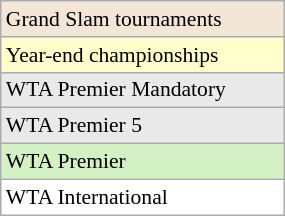<table class=wikitable style=font-size:90%;width:15%>
<tr style="background:#F3E6D7;">
<td>Grand Slam tournaments</td>
</tr>
<tr style="background:#ffc;">
<td>Year-end championships</td>
</tr>
<tr style="background:#e9e9e9;">
<td>WTA Premier Mandatory</td>
</tr>
<tr style="background:#E9E9E9;">
<td>WTA Premier 5</td>
</tr>
<tr style="background:#D4F1C5;">
<td>WTA Premier</td>
</tr>
<tr style="background:#fff;">
<td>WTA International</td>
</tr>
</table>
